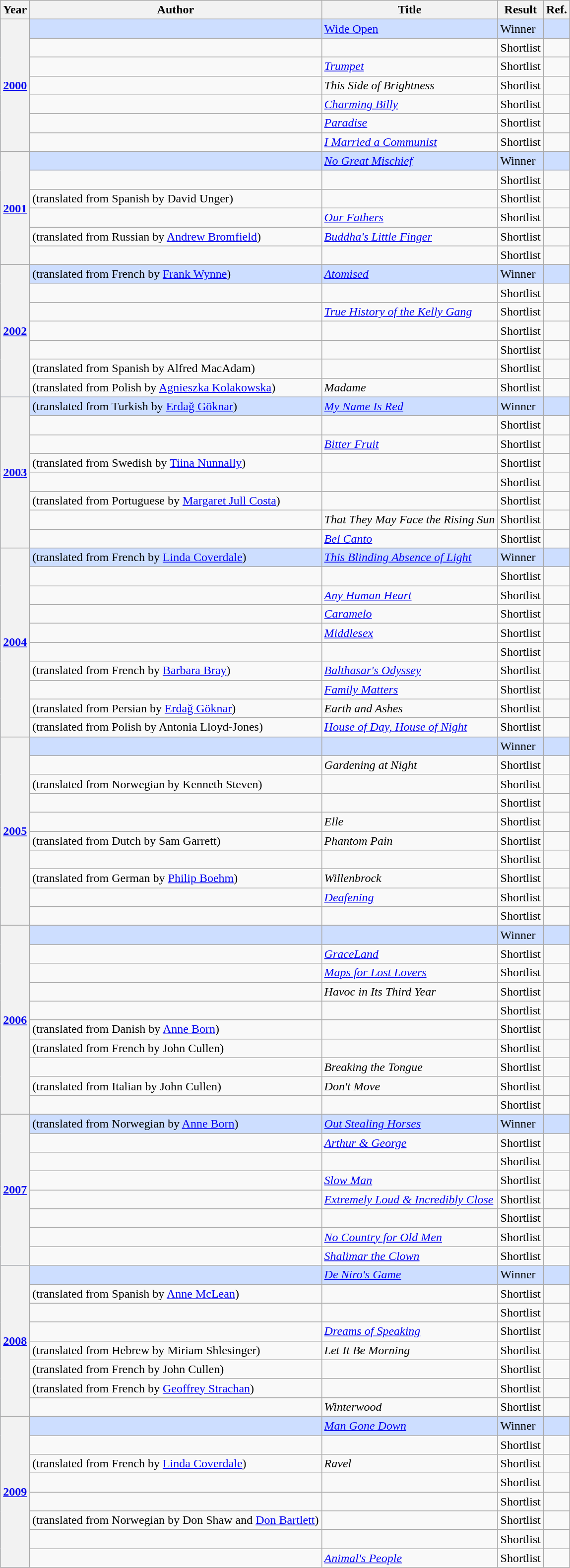<table class="wikitable sortable mw-collapsible">
<tr>
<th>Year</th>
<th>Author</th>
<th>Title</th>
<th>Result</th>
<th>Ref.</th>
</tr>
<tr style=background:#cddeff>
<th rowspan="7"><a href='#'>2000</a></th>
<td></td>
<td><a href='#'>Wide Open</a></td>
<td>Winner</td>
<td></td>
</tr>
<tr>
<td></td>
<td><em></em></td>
<td>Shortlist</td>
<td></td>
</tr>
<tr>
<td></td>
<td><em><a href='#'>Trumpet</a></em></td>
<td>Shortlist</td>
<td></td>
</tr>
<tr>
<td></td>
<td><em>This Side of Brightness</em></td>
<td>Shortlist</td>
<td></td>
</tr>
<tr>
<td></td>
<td><em><a href='#'>Charming Billy</a></em></td>
<td>Shortlist</td>
<td></td>
</tr>
<tr>
<td></td>
<td><em><a href='#'>Paradise</a></em></td>
<td>Shortlist</td>
<td></td>
</tr>
<tr>
<td></td>
<td><em><a href='#'>I Married a Communist</a></em></td>
<td>Shortlist</td>
<td></td>
</tr>
<tr style=background:#cddeff>
<th rowspan="6"><a href='#'>2001</a></th>
<td></td>
<td><em><a href='#'>No Great Mischief</a></em></td>
<td>Winner</td>
<td></td>
</tr>
<tr>
<td></td>
<td><em></em></td>
<td>Shortlist</td>
<td></td>
</tr>
<tr>
<td> (translated from Spanish by David Unger)</td>
<td><em></em></td>
<td>Shortlist</td>
<td></td>
</tr>
<tr>
<td></td>
<td><em><a href='#'>Our Fathers</a></em></td>
<td>Shortlist</td>
<td></td>
</tr>
<tr>
<td> (translated from Russian by <a href='#'>Andrew Bromfield</a>)</td>
<td><em><a href='#'>Buddha's Little Finger</a></em></td>
<td>Shortlist</td>
<td></td>
</tr>
<tr>
<td></td>
<td><em></em></td>
<td>Shortlist</td>
<td></td>
</tr>
<tr style=background:#cddeff>
<th rowspan="7"><a href='#'>2002</a></th>
<td> (translated from French by <a href='#'>Frank Wynne</a>)</td>
<td><em><a href='#'>Atomised</a></em></td>
<td>Winner</td>
<td></td>
</tr>
<tr>
<td></td>
<td><em></em></td>
<td>Shortlist</td>
<td></td>
</tr>
<tr>
<td></td>
<td><em><a href='#'>True History of the Kelly Gang</a></em></td>
<td>Shortlist</td>
<td></td>
</tr>
<tr>
<td></td>
<td><em></em></td>
<td>Shortlist</td>
<td></td>
</tr>
<tr>
<td></td>
<td><em></em></td>
<td>Shortlist</td>
<td></td>
</tr>
<tr>
<td> (translated from Spanish by Alfred MacAdam)</td>
<td><em></em></td>
<td>Shortlist</td>
<td></td>
</tr>
<tr>
<td> (translated from Polish by <a href='#'>Agnieszka Kolakowska</a>)</td>
<td><em>Madame</em></td>
<td>Shortlist</td>
<td></td>
</tr>
<tr style=background:#cddeff>
<th rowspan="8"><a href='#'>2003</a></th>
<td> (translated from Turkish by <a href='#'>Erdağ Göknar</a>)</td>
<td><em><a href='#'>My Name Is Red</a></em></td>
<td>Winner</td>
<td></td>
</tr>
<tr>
<td></td>
<td><em></em></td>
<td>Shortlist</td>
<td></td>
</tr>
<tr>
<td></td>
<td><em><a href='#'>Bitter Fruit</a></em></td>
<td>Shortlist</td>
<td></td>
</tr>
<tr>
<td> (translated from Swedish by <a href='#'>Tiina Nunnally</a>)</td>
<td><em></em></td>
<td>Shortlist</td>
<td></td>
</tr>
<tr>
<td></td>
<td><em></em></td>
<td>Shortlist</td>
<td></td>
</tr>
<tr>
<td> (translated from Portuguese by <a href='#'>Margaret Jull Costa</a>)</td>
<td><em></em></td>
<td>Shortlist</td>
<td></td>
</tr>
<tr>
<td></td>
<td><em>That They May Face the Rising Sun</em></td>
<td>Shortlist</td>
<td></td>
</tr>
<tr>
<td></td>
<td><em><a href='#'>Bel Canto</a></em></td>
<td>Shortlist</td>
<td></td>
</tr>
<tr style=background:#cddeff>
<th rowspan="10"><a href='#'>2004</a></th>
<td> (translated from French by <a href='#'>Linda Coverdale</a>)</td>
<td><em><a href='#'>This Blinding Absence of Light</a></em></td>
<td>Winner</td>
<td></td>
</tr>
<tr>
<td></td>
<td><em></em></td>
<td>Shortlist</td>
<td></td>
</tr>
<tr>
<td></td>
<td><em><a href='#'>Any Human Heart</a></em></td>
<td>Shortlist</td>
<td></td>
</tr>
<tr>
<td></td>
<td><em><a href='#'>Caramelo</a></em></td>
<td>Shortlist</td>
<td></td>
</tr>
<tr>
<td></td>
<td><em><a href='#'>Middlesex</a></em></td>
<td>Shortlist</td>
<td></td>
</tr>
<tr>
<td></td>
<td><em></em></td>
<td>Shortlist</td>
<td></td>
</tr>
<tr>
<td> (translated from French by <a href='#'>Barbara Bray</a>)</td>
<td><em><a href='#'>Balthasar's Odyssey</a></em></td>
<td>Shortlist</td>
<td></td>
</tr>
<tr>
<td></td>
<td><em><a href='#'>Family Matters</a></em></td>
<td>Shortlist</td>
<td></td>
</tr>
<tr>
<td> (translated from Persian by <a href='#'>Erdağ Göknar</a>)</td>
<td><em>Earth and Ashes</em></td>
<td>Shortlist</td>
<td></td>
</tr>
<tr>
<td> (translated from Polish by Antonia Lloyd-Jones)</td>
<td><em><a href='#'>House of Day, House of Night</a></em></td>
<td>Shortlist</td>
<td></td>
</tr>
<tr style=background:#cddeff>
<th rowspan="10"><a href='#'>2005</a></th>
<td></td>
<td><em></em></td>
<td>Winner</td>
<td></td>
</tr>
<tr>
<td></td>
<td><em>Gardening at Night</em></td>
<td>Shortlist</td>
<td></td>
</tr>
<tr>
<td> (translated from Norwegian by Kenneth Steven)</td>
<td><em></em></td>
<td>Shortlist</td>
<td></td>
</tr>
<tr>
<td></td>
<td><em></em></td>
<td>Shortlist</td>
<td></td>
</tr>
<tr>
<td></td>
<td><em>Elle</em></td>
<td>Shortlist</td>
<td></td>
</tr>
<tr>
<td> (translated from Dutch by Sam Garrett)</td>
<td><em>Phantom Pain</em></td>
<td>Shortlist</td>
<td></td>
</tr>
<tr>
<td></td>
<td><em></em></td>
<td>Shortlist</td>
<td></td>
</tr>
<tr>
<td> (translated from German by <a href='#'>Philip Boehm</a>)</td>
<td><em>Willenbrock</em></td>
<td>Shortlist</td>
<td></td>
</tr>
<tr>
<td></td>
<td><em><a href='#'>Deafening</a></em></td>
<td>Shortlist</td>
<td></td>
</tr>
<tr>
<td></td>
<td><em></em></td>
<td>Shortlist</td>
<td></td>
</tr>
<tr style=background:#cddeff>
<th rowspan="10"><a href='#'>2006</a></th>
<td></td>
<td><em></em></td>
<td>Winner</td>
<td></td>
</tr>
<tr>
<td></td>
<td><em><a href='#'>GraceLand</a></em></td>
<td>Shortlist</td>
<td></td>
</tr>
<tr>
<td></td>
<td><em><a href='#'>Maps for Lost Lovers</a></em></td>
<td>Shortlist</td>
<td></td>
</tr>
<tr>
<td></td>
<td><em>Havoc in Its Third Year</em></td>
<td>Shortlist</td>
<td></td>
</tr>
<tr>
<td></td>
<td><em></em></td>
<td>Shortlist</td>
<td></td>
</tr>
<tr>
<td> (translated from Danish by <a href='#'>Anne Born</a>)</td>
<td><em></em></td>
<td>Shortlist</td>
<td></td>
</tr>
<tr>
<td> (translated from French by John Cullen)</td>
<td><em></em></td>
<td>Shortlist</td>
<td></td>
</tr>
<tr>
<td></td>
<td><em>Breaking the Tongue</em></td>
<td>Shortlist</td>
<td></td>
</tr>
<tr>
<td> (translated from Italian by John Cullen)</td>
<td><em>Don't Move</em></td>
<td>Shortlist</td>
<td></td>
</tr>
<tr>
<td></td>
<td><em></em></td>
<td>Shortlist</td>
<td></td>
</tr>
<tr style=background:#cddeff>
<th rowspan="8"><a href='#'>2007</a></th>
<td> (translated from Norwegian by <a href='#'>Anne Born</a>)</td>
<td><em><a href='#'>Out Stealing Horses</a></em></td>
<td>Winner</td>
<td></td>
</tr>
<tr>
<td></td>
<td><em><a href='#'>Arthur & George</a></em></td>
<td>Shortlist</td>
<td></td>
</tr>
<tr>
<td></td>
<td><em></em></td>
<td>Shortlist</td>
<td></td>
</tr>
<tr>
<td></td>
<td><em><a href='#'>Slow Man</a></em></td>
<td>Shortlist</td>
<td></td>
</tr>
<tr>
<td></td>
<td><em><a href='#'>Extremely Loud & Incredibly Close</a></em></td>
<td>Shortlist</td>
<td></td>
</tr>
<tr>
<td></td>
<td><em></em></td>
<td>Shortlist</td>
<td></td>
</tr>
<tr>
<td></td>
<td><em><a href='#'>No Country for Old Men</a></em></td>
<td>Shortlist</td>
<td></td>
</tr>
<tr>
<td></td>
<td><em><a href='#'>Shalimar the Clown</a></em></td>
<td>Shortlist</td>
<td></td>
</tr>
<tr style=background:#cddeff>
<th rowspan="8"><a href='#'>2008</a></th>
<td></td>
<td><em><a href='#'>De Niro's Game</a> </em></td>
<td>Winner</td>
<td></td>
</tr>
<tr>
<td> (translated from Spanish by <a href='#'>Anne McLean</a>)</td>
<td><em></em></td>
<td>Shortlist</td>
<td></td>
</tr>
<tr>
<td></td>
<td><em></em></td>
<td>Shortlist</td>
<td></td>
</tr>
<tr>
<td></td>
<td><em><a href='#'>Dreams of Speaking</a></em></td>
<td>Shortlist</td>
<td></td>
</tr>
<tr>
<td> (translated from Hebrew by Miriam Shlesinger)</td>
<td><em>Let It Be Morning</em></td>
<td>Shortlist</td>
<td></td>
</tr>
<tr>
<td> (translated from French by John Cullen)</td>
<td><em></em></td>
<td>Shortlist</td>
<td></td>
</tr>
<tr>
<td> (translated from French by <a href='#'>Geoffrey Strachan</a>)</td>
<td><em></em></td>
<td>Shortlist</td>
<td></td>
</tr>
<tr>
<td></td>
<td><em>Winterwood</em></td>
<td>Shortlist</td>
<td></td>
</tr>
<tr style=background:#cddeff>
<th rowspan="8"><a href='#'>2009</a></th>
<td></td>
<td><em><a href='#'>Man Gone Down</a> </em></td>
<td>Winner</td>
<td></td>
</tr>
<tr>
<td></td>
<td><em></em></td>
<td>Shortlist</td>
<td></td>
</tr>
<tr>
<td> (translated from French by <a href='#'>Linda Coverdale</a>)</td>
<td><em>Ravel</em></td>
<td>Shortlist</td>
<td></td>
</tr>
<tr>
<td></td>
<td><em></em></td>
<td>Shortlist</td>
<td></td>
</tr>
<tr>
<td></td>
<td><em></em></td>
<td>Shortlist</td>
<td></td>
</tr>
<tr>
<td> (translated from Norwegian by Don Shaw and <a href='#'>Don Bartlett</a>)</td>
<td><em></em></td>
<td>Shortlist</td>
<td></td>
</tr>
<tr>
<td></td>
<td><em></em></td>
<td>Shortlist</td>
<td></td>
</tr>
<tr>
<td></td>
<td><em><a href='#'>Animal's People</a></em></td>
<td>Shortlist</td>
<td></td>
</tr>
</table>
